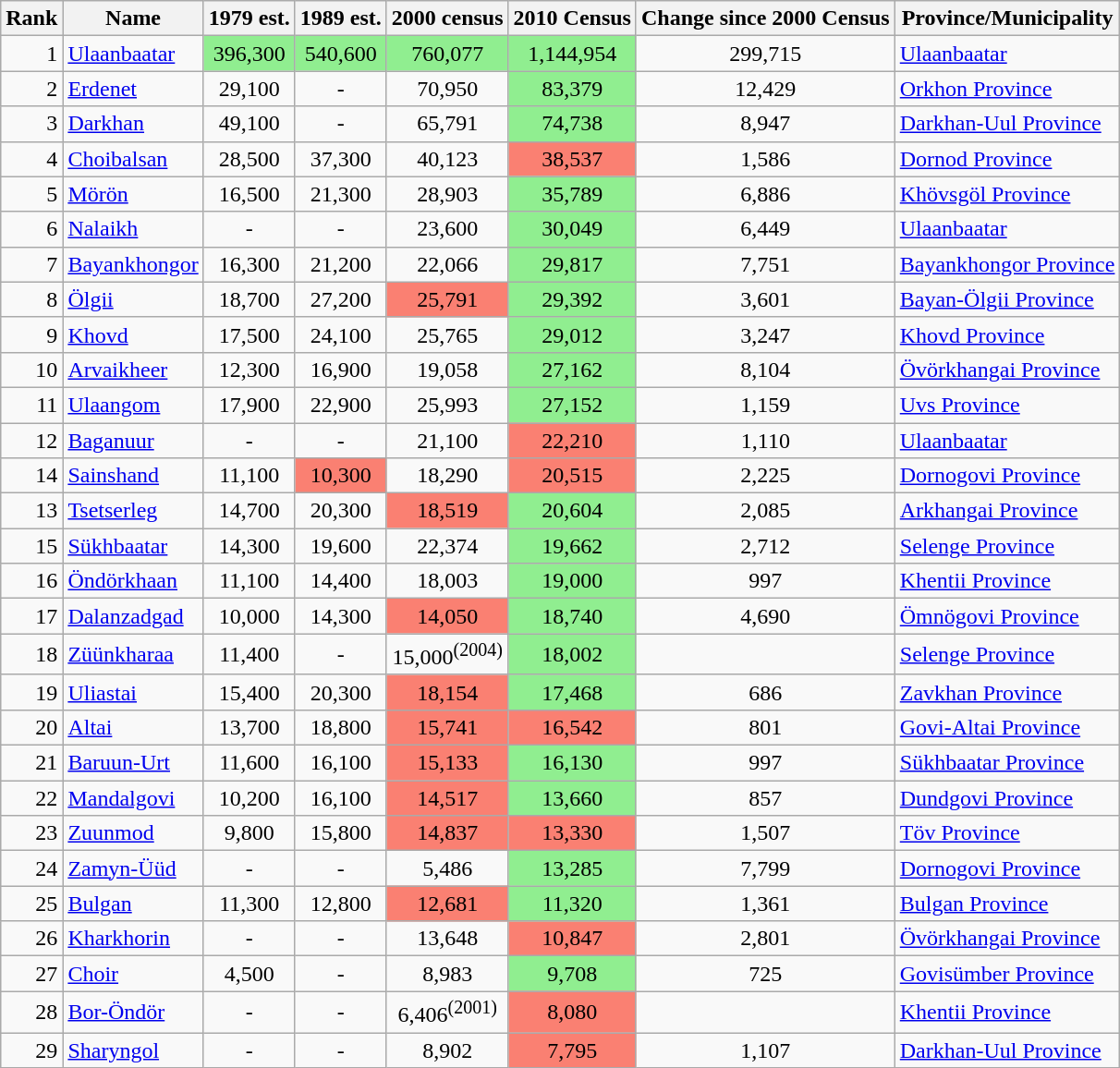<table class="wikitable sortable">
<tr ---->
<th>Rank</th>
<th>Name</th>
<th>1979 est.</th>
<th>1989 est.</th>
<th>2000 census</th>
<th>2010 Census</th>
<th>Change since 2000 Census</th>
<th>Province/Municipality</th>
</tr>
<tr ---->
<td align="right">1</td>
<td><a href='#'>Ulaanbaatar</a> </td>
<td style="text-align: center; background:LightGreen;">396,300</td>
<td style="text-align: center; background:LightGreen;">540,600</td>
<td style="text-align: center; background:LightGreen;">760,077</td>
<td style="text-align: center; background:LightGreen;">1,144,954</td>
<td style="text-align: center;">299,715</td>
<td><a href='#'>Ulaanbaatar</a></td>
</tr>
<tr ---->
<td align="right">2</td>
<td><a href='#'>Erdenet</a></td>
<td style="text-align: center; background:;">29,100</td>
<td style="text-align: center; background:;">-</td>
<td style="text-align: center; background:;">70,950</td>
<td style="text-align: center; background:LightGreen;">83,379</td>
<td style="text-align: center;">12,429</td>
<td><a href='#'>Orkhon Province</a></td>
</tr>
<tr ---->
<td align="right">3</td>
<td><a href='#'>Darkhan</a></td>
<td style="text-align: center; background:;">49,100</td>
<td style="text-align: center; background:;">-</td>
<td style="text-align: center; background:;">65,791</td>
<td style="text-align: center; background: LightGreen;">74,738</td>
<td style="text-align: center;">8,947</td>
<td><a href='#'>Darkhan-Uul Province</a></td>
</tr>
<tr ---->
<td align="right">4</td>
<td><a href='#'>Choibalsan</a></td>
<td style="text-align: center; background:;">28,500</td>
<td style="text-align: center; background:;">37,300</td>
<td style="text-align: center; background:;">40,123</td>
<td style="text-align: center; background:Salmon;">38,537</td>
<td style="text-align: center;">1,586</td>
<td><a href='#'>Dornod Province</a></td>
</tr>
<tr ---->
<td align="right">5</td>
<td><a href='#'>Mörön</a></td>
<td style="text-align: center; background:;">16,500</td>
<td style="text-align: center; background:;">21,300</td>
<td style="text-align: center; background:;">28,903</td>
<td style="text-align: center; background:LightGreen;">35,789</td>
<td style="text-align: center;">6,886</td>
<td><a href='#'>Khövsgöl Province</a></td>
</tr>
<tr ---->
<td align="right">6</td>
<td><a href='#'>Nalaikh</a></td>
<td style="text-align: center; background:;">-</td>
<td style="text-align: center; background:;">-</td>
<td style="text-align: center; background:;">23,600</td>
<td style="text-align: center; background:LightGreen;">30,049</td>
<td style="text-align: center;">6,449</td>
<td><a href='#'>Ulaanbaatar</a></td>
</tr>
<tr ---->
<td align="right">7</td>
<td><a href='#'>Bayankhongor</a></td>
<td style="text-align: center; background:;">16,300</td>
<td style="text-align: center; background:;">21,200</td>
<td style="text-align: center; background:;">22,066</td>
<td style="text-align: center; background:LightGreen;">29,817</td>
<td style="text-align: center;">7,751</td>
<td><a href='#'>Bayankhongor Province</a></td>
</tr>
<tr ---->
<td align="right">8</td>
<td><a href='#'>Ölgii</a></td>
<td style="text-align: center; background:;">18,700</td>
<td style="text-align: center; background:;">27,200</td>
<td style="text-align: center; background:Salmon;">25,791</td>
<td style="text-align: center; background:LightGreen;">29,392</td>
<td style="text-align: center;">3,601</td>
<td><a href='#'>Bayan-Ölgii Province</a></td>
</tr>
<tr ---->
<td align="right">9</td>
<td><a href='#'>Khovd</a></td>
<td style="text-align: center; background:;">17,500</td>
<td style="text-align: center; background:;">24,100</td>
<td style="text-align: center; background:;">25,765</td>
<td style="text-align: center; background:LightGreen;">29,012</td>
<td style="text-align: center;">3,247</td>
<td><a href='#'>Khovd Province</a></td>
</tr>
<tr ---->
<td align="right">10</td>
<td><a href='#'>Arvaikheer</a></td>
<td style="text-align: center; background:;">12,300</td>
<td style="text-align: center; background:;">16,900</td>
<td style="text-align: center; background:;">19,058</td>
<td style="text-align: center; background:LightGreen;">27,162</td>
<td style="text-align: center;">8,104</td>
<td><a href='#'>Övörkhangai Province</a></td>
</tr>
<tr ---->
<td align="right">11</td>
<td><a href='#'>Ulaangom</a></td>
<td style="text-align: center; background:;">17,900</td>
<td style="text-align: center; background:;">22,900</td>
<td style="text-align: center; background:;">25,993</td>
<td style="text-align: center; background:LightGreen;">27,152</td>
<td style="text-align: center;">1,159</td>
<td><a href='#'>Uvs Province</a></td>
</tr>
<tr ---->
<td align="right">12</td>
<td><a href='#'>Baganuur</a></td>
<td style="text-align: center; background:;">-</td>
<td style="text-align: center; background:;">-</td>
<td style="text-align: center; background:;">21,100</td>
<td style="text-align: center; background:Salmon;">22,210</td>
<td style="text-align: center;">1,110</td>
<td><a href='#'>Ulaanbaatar</a></td>
</tr>
<tr ---->
<td align="right">14</td>
<td><a href='#'>Sainshand</a></td>
<td style="text-align: center; background:;">11,100</td>
<td style="text-align: center; background:Salmon;">10,300</td>
<td style="text-align: center; background:;">18,290</td>
<td style="text-align: center; background:Salmon;">20,515</td>
<td style="text-align: center;">2,225</td>
<td><a href='#'>Dornogovi Province</a></td>
</tr>
<tr ---->
<td align="right">13</td>
<td><a href='#'>Tsetserleg</a></td>
<td style="text-align: center; background:;">14,700</td>
<td style="text-align: center; background:;">20,300</td>
<td style="text-align: center; background:Salmon;">18,519</td>
<td style="text-align: center; background:LightGreen;">20,604</td>
<td style="text-align: center;">2,085</td>
<td><a href='#'>Arkhangai Province</a></td>
</tr>
<tr ---->
<td align="right">15</td>
<td><a href='#'>Sükhbaatar</a></td>
<td style="text-align: center; background:;">14,300</td>
<td style="text-align: center; background:;">19,600</td>
<td style="text-align: center; background:;">22,374</td>
<td style="text-align: center; background:LightGreen;">19,662</td>
<td style="text-align: center;">2,712</td>
<td><a href='#'>Selenge Province</a></td>
</tr>
<tr ---->
<td align="right">16</td>
<td><a href='#'>Öndörkhaan</a></td>
<td style="text-align: center; background:;">11,100</td>
<td style="text-align: center; background:;">14,400</td>
<td style="text-align: center; background:;">18,003</td>
<td style="text-align: center; background:LightGreen;">19,000</td>
<td style="text-align: center;">997</td>
<td><a href='#'>Khentii Province</a></td>
</tr>
<tr ---->
<td align="right">17</td>
<td><a href='#'>Dalanzadgad</a></td>
<td style="text-align: center; background:;">10,000</td>
<td style="text-align: center; background:;">14,300</td>
<td style="text-align: center; background:Salmon;">14,050</td>
<td style="text-align: center; background:LightGreen;">18,740</td>
<td style="text-align: center;">4,690</td>
<td><a href='#'>Ömnögovi Province</a></td>
</tr>
<tr ---->
<td align="right">18</td>
<td><a href='#'>Züünkharaa</a></td>
<td style="text-align: center; background:;">11,400</td>
<td style="text-align: center; background:;">-</td>
<td style="text-align: center; background:;">15,000<sup>(2004)</sup></td>
<td style="text-align: center; background:LightGreen;">18,002</td>
<td style="text-align: center;"></td>
<td><a href='#'>Selenge Province</a></td>
</tr>
<tr ---->
<td align="right">19</td>
<td><a href='#'>Uliastai</a></td>
<td style="text-align: center; background:;">15,400</td>
<td style="text-align: center; background:;">20,300</td>
<td style="text-align: center; background:Salmon;">18,154</td>
<td style="text-align: center; background:LightGreen;">17,468</td>
<td style="text-align: center;">686</td>
<td><a href='#'>Zavkhan Province</a></td>
</tr>
<tr ---->
<td align="right">20</td>
<td><a href='#'>Altai</a></td>
<td style="text-align: center; background:;">13,700</td>
<td style="text-align: center; background:;">18,800</td>
<td style="text-align: center; background:Salmon;">15,741</td>
<td style="text-align: center; background:Salmon;">16,542</td>
<td style="text-align: center;">801</td>
<td><a href='#'>Govi-Altai Province</a></td>
</tr>
<tr ---->
<td align="right">21</td>
<td><a href='#'>Baruun-Urt</a></td>
<td style="text-align: center; background:;">11,600</td>
<td style="text-align: center; background:;">16,100</td>
<td style="text-align: center; background:Salmon;">15,133</td>
<td style="text-align: center; background:LightGreen;">16,130</td>
<td style="text-align: center;">997</td>
<td><a href='#'>Sükhbaatar Province</a></td>
</tr>
<tr ---->
<td align="right">22</td>
<td><a href='#'>Mandalgovi</a></td>
<td style="text-align: center; background:;">10,200</td>
<td style="text-align: center; background:;">16,100</td>
<td style="text-align: center; background:Salmon;">14,517</td>
<td style="text-align: center; background:LightGreen;">13,660</td>
<td style="text-align: center;">857</td>
<td><a href='#'>Dundgovi Province</a></td>
</tr>
<tr ---->
<td align="right">23</td>
<td><a href='#'>Zuunmod</a></td>
<td style="text-align: center; background:;">9,800</td>
<td style="text-align: center; background:;">15,800</td>
<td style="text-align: center; background:Salmon;">14,837</td>
<td style="text-align: center; background:Salmon;">13,330</td>
<td style="text-align: center;">1,507</td>
<td><a href='#'>Töv Province</a></td>
</tr>
<tr ---->
<td align="right">24</td>
<td><a href='#'>Zamyn-Üüd</a></td>
<td style="text-align: center; background:;">-</td>
<td style="text-align: center; background:;">-</td>
<td style="text-align: center; background:;">5,486</td>
<td style="text-align: center; background:LightGreen;">13,285</td>
<td style="text-align: center;">7,799</td>
<td><a href='#'>Dornogovi Province</a></td>
</tr>
<tr ---->
<td align="right">25</td>
<td><a href='#'>Bulgan</a></td>
<td style="text-align: center; background:;">11,300</td>
<td style="text-align: center; background:;">12,800</td>
<td style="text-align: center; background:Salmon;">12,681</td>
<td style="text-align: center; background:LightGreen;">11,320</td>
<td style="text-align: center;">1,361</td>
<td><a href='#'>Bulgan Province</a></td>
</tr>
<tr ---->
<td align="right">26</td>
<td><a href='#'>Kharkhorin</a></td>
<td style="text-align: center; background:;">-</td>
<td style="text-align: center; background:;">-</td>
<td style="text-align: center; background:;">13,648</td>
<td style="text-align: center; background:Salmon;">10,847</td>
<td style="text-align: center;">2,801</td>
<td><a href='#'>Övörkhangai Province</a></td>
</tr>
<tr ---->
<td align="right">27</td>
<td><a href='#'>Choir</a></td>
<td style="text-align: center; background:;">4,500</td>
<td style="text-align: center; background:;">-</td>
<td style="text-align: center; background:;">8,983</td>
<td style="text-align: center; background:LightGreen;">9,708</td>
<td style="text-align: center;">725</td>
<td><a href='#'>Govisümber Province</a></td>
</tr>
<tr ---->
<td align="right">28</td>
<td><a href='#'>Bor-Öndör</a></td>
<td style="text-align: center; background:;">-</td>
<td style="text-align: center; background:;">-</td>
<td style="text-align: center; background:;">6,406<sup>(2001)</sup></td>
<td style="text-align: center; background:Salmon;">8,080</td>
<td style="text-align: center;"></td>
<td><a href='#'>Khentii Province</a></td>
</tr>
<tr ---->
<td align="right">29</td>
<td><a href='#'>Sharyngol</a></td>
<td style="text-align: center; background:;">-</td>
<td style="text-align: center; background:;">-</td>
<td style="text-align: center; background:;">8,902</td>
<td style="text-align: center; background:Salmon;">7,795</td>
<td style="text-align: center;">1,107</td>
<td><a href='#'>Darkhan-Uul Province</a></td>
</tr>
</table>
